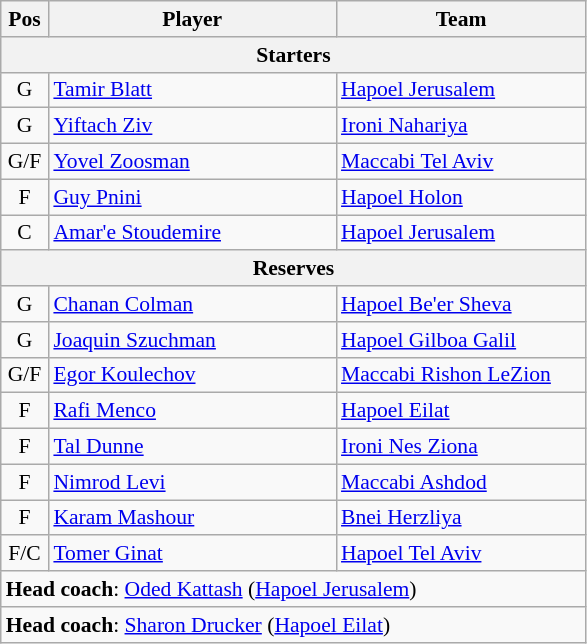<table class="wikitable" style="text-align:center; font-size:90%;">
<tr>
<th scope="col" style="width:25px;">Pos</th>
<th scope="col" style="width:185px;">Player</th>
<th scope="col" style="width:160px;">Team</th>
</tr>
<tr>
<th scope="col" colspan="5">Starters</th>
</tr>
<tr>
<td>G</td>
<td style="text-align:left"> <a href='#'>Tamir Blatt</a></td>
<td style="text-align:left"><a href='#'>Hapoel Jerusalem</a></td>
</tr>
<tr>
<td>G</td>
<td style="text-align:left"> <a href='#'>Yiftach Ziv</a></td>
<td style="text-align:left"><a href='#'>Ironi Nahariya</a></td>
</tr>
<tr>
<td>G/F</td>
<td style="text-align:left"> <a href='#'>Yovel Zoosman</a></td>
<td style="text-align:left"><a href='#'>Maccabi Tel Aviv</a></td>
</tr>
<tr>
<td>F</td>
<td style="text-align:left"> <a href='#'>Guy Pnini</a></td>
<td style="text-align:left"><a href='#'>Hapoel Holon</a></td>
</tr>
<tr>
<td>C</td>
<td style="text-align:left"> <a href='#'>Amar'e Stoudemire</a> </td>
<td style="text-align:left"><a href='#'>Hapoel Jerusalem</a></td>
</tr>
<tr>
<th scope="col" colspan="5">Reserves</th>
</tr>
<tr>
<td>G</td>
<td style="text-align:left"> <a href='#'>Chanan Colman</a></td>
<td style="text-align:left"><a href='#'>Hapoel Be'er Sheva</a></td>
</tr>
<tr>
<td>G</td>
<td style="text-align:left"> <a href='#'>Joaquin Szuchman</a></td>
<td style="text-align:left"><a href='#'>Hapoel Gilboa Galil</a></td>
</tr>
<tr>
<td>G/F</td>
<td style="text-align:left"> <a href='#'>Egor Koulechov</a></td>
<td style="text-align:left"><a href='#'>Maccabi Rishon LeZion</a></td>
</tr>
<tr>
<td>F</td>
<td style="text-align:left"> <a href='#'>Rafi Menco</a></td>
<td style="text-align:left"><a href='#'>Hapoel Eilat</a></td>
</tr>
<tr>
<td>F</td>
<td style="text-align:left"> <a href='#'>Tal Dunne</a></td>
<td style="text-align:left"><a href='#'>Ironi Nes Ziona</a></td>
</tr>
<tr>
<td>F</td>
<td style="text-align:left"> <a href='#'>Nimrod Levi</a></td>
<td style="text-align:left"><a href='#'>Maccabi Ashdod</a></td>
</tr>
<tr>
<td>F</td>
<td style="text-align:left"> <a href='#'>Karam Mashour</a></td>
<td style="text-align:left"><a href='#'>Bnei Herzliya</a></td>
</tr>
<tr>
<td>F/C</td>
<td style="text-align:left"> <a href='#'>Tomer Ginat</a></td>
<td style="text-align:left"><a href='#'>Hapoel Tel Aviv</a></td>
</tr>
<tr>
<td style="text-align:left" colspan="5"><strong>Head coach</strong>:  <a href='#'>Oded Kattash</a> (<a href='#'>Hapoel Jerusalem</a>)</td>
</tr>
<tr>
<td style="text-align:left" colspan="5"><strong>Head coach</strong>:  <a href='#'>Sharon Drucker</a> (<a href='#'>Hapoel Eilat</a>)</td>
</tr>
</table>
